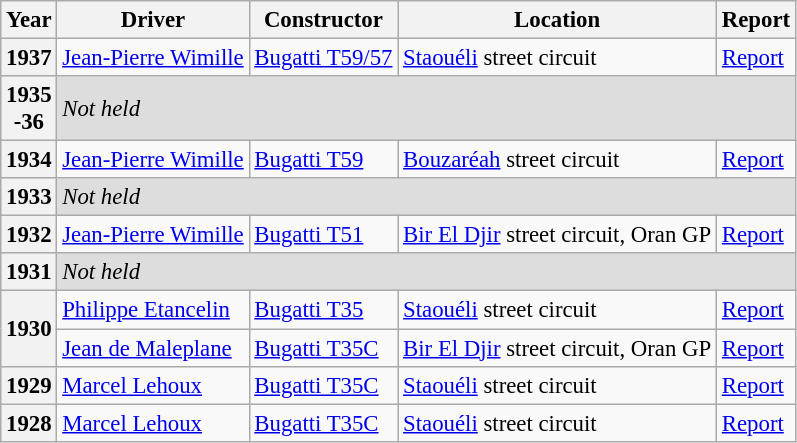<table class="wikitable" style="font-size: 95%;">
<tr>
<th>Year</th>
<th>Driver</th>
<th>Constructor</th>
<th>Location</th>
<th>Report</th>
</tr>
<tr>
<th>1937</th>
<td> <a href='#'>Jean-Pierre Wimille</a></td>
<td><a href='#'>Bugatti T59/57</a></td>
<td><a href='#'>Staouéli</a> street circuit</td>
<td><a href='#'>Report</a></td>
</tr>
<tr style="background:#ddd;">
<th>1935<br>-36</th>
<td COLSPAN=4><em>Not held</em></td>
</tr>
<tr>
<th>1934</th>
<td> <a href='#'>Jean-Pierre Wimille</a></td>
<td><a href='#'>Bugatti T59</a></td>
<td><a href='#'>Bouzaréah</a> street circuit</td>
<td><a href='#'>Report</a></td>
</tr>
<tr style="background:#ddd;">
<th>1933</th>
<td COLSPAN=4><em>Not held</em></td>
</tr>
<tr>
<th>1932</th>
<td> <a href='#'>Jean-Pierre Wimille</a></td>
<td><a href='#'>Bugatti T51</a></td>
<td><a href='#'>Bir El Djir</a> street circuit, Oran GP</td>
<td><a href='#'>Report</a></td>
</tr>
<tr style="background:#ddd;">
<th>1931</th>
<td COLSPAN=4><em>Not held</em></td>
</tr>
<tr>
<th rowspan=2>1930</th>
<td> <a href='#'>Philippe Etancelin</a></td>
<td><a href='#'>Bugatti T35</a></td>
<td><a href='#'>Staouéli</a> street circuit</td>
<td><a href='#'>Report</a></td>
</tr>
<tr>
<td> <a href='#'>Jean de Maleplane</a></td>
<td><a href='#'>Bugatti T35C</a></td>
<td><a href='#'>Bir El Djir</a> street circuit, Oran GP</td>
<td><a href='#'>Report</a></td>
</tr>
<tr>
<th>1929</th>
<td> <a href='#'>Marcel Lehoux</a></td>
<td><a href='#'>Bugatti T35C</a></td>
<td><a href='#'>Staouéli</a> street circuit</td>
<td><a href='#'>Report</a></td>
</tr>
<tr>
<th>1928</th>
<td> <a href='#'>Marcel Lehoux</a></td>
<td><a href='#'>Bugatti T35C</a></td>
<td><a href='#'>Staouéli</a> street circuit</td>
<td><a href='#'>Report</a></td>
</tr>
</table>
